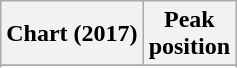<table class="wikitable plainrowheaders" style="text-align:center">
<tr>
<th scope="col">Chart (2017)</th>
<th scope="col">Peak<br>position</th>
</tr>
<tr>
</tr>
<tr>
</tr>
</table>
